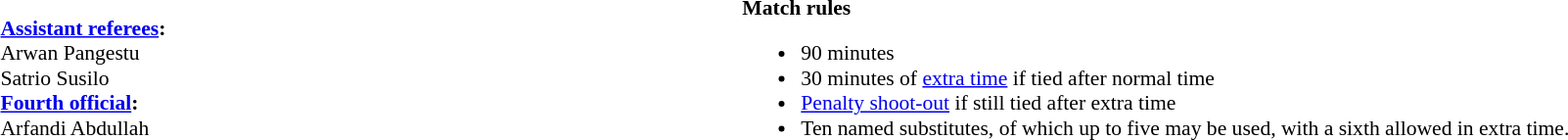<table style="width:100%; font-size:90%;">
<tr>
<td><br><strong><a href='#'>Assistant referees</a>:</strong>
<br> Arwan Pangestu
<br> Satrio Susilo
<br><strong><a href='#'>Fourth official</a>:</strong>
<br> Arfandi Abdullah
<br></td>
<td style="width:60%; vertical-align:top;"><br><strong>Match rules</strong><ul><li>90 minutes</li><li>30 minutes of <a href='#'>extra time</a> if tied after normal time</li><li><a href='#'>Penalty shoot-out</a> if still tied after extra time</li><li>Ten named substitutes, of which up to five may be used, with a sixth allowed in extra time.</li></ul></td>
</tr>
</table>
